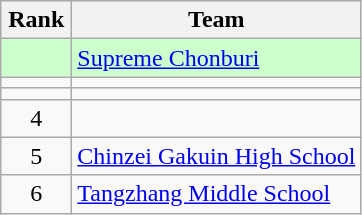<table class="wikitable" style="text-align: center;">
<tr>
<th width=40>Rank</th>
<th>Team</th>
</tr>
<tr bgcolor=#ccffcc>
<td></td>
<td align=left> <a href='#'>Supreme Chonburi</a></td>
</tr>
<tr>
<td></td>
<td align=left></td>
</tr>
<tr>
<td></td>
<td align=left></td>
</tr>
<tr>
<td>4</td>
<td align=left></td>
</tr>
<tr>
<td>5</td>
<td align=left> <a href='#'>Chinzei Gakuin High School</a></td>
</tr>
<tr>
<td>6</td>
<td align=left> <a href='#'>Tangzhang Middle School</a></td>
</tr>
</table>
